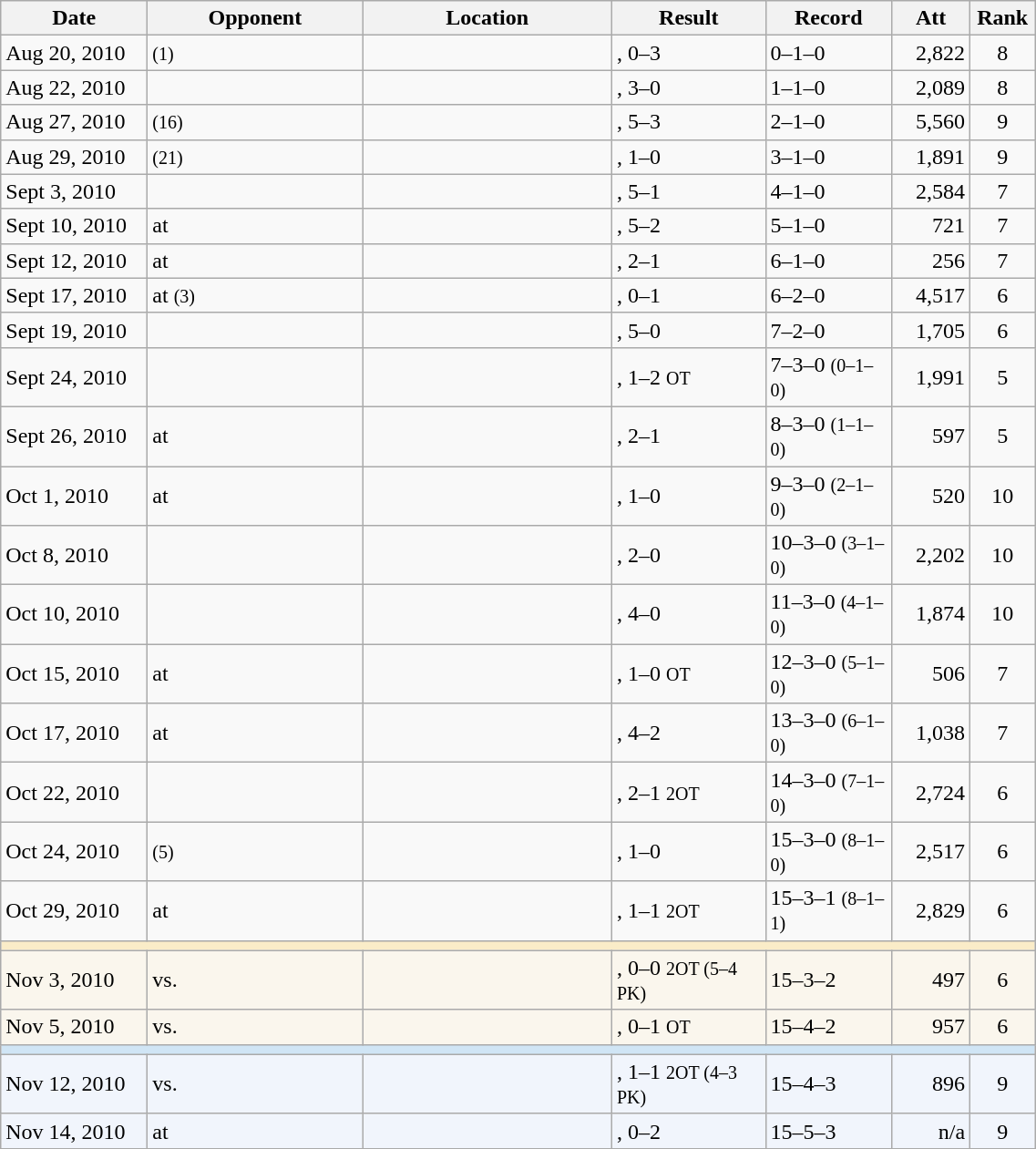<table class="wikitable">
<tr>
<th scope="col" width="100">Date</th>
<th scope="col" width="150">Opponent</th>
<th scope="col" width="175">Location</th>
<th scope="col" width="105">Result</th>
<th scope="col" width="85">Record</th>
<th scope="col" width="50">Att</th>
<th scope="col" width="40">Rank</th>
</tr>
<tr>
<td>Aug 20, 2010</td>
<td><small>(1)</small> <a href='#'></a></td>
<td><a href='#'></a></td>
<td align="left">, 0–3</td>
<td align="left">0–1–0</td>
<td align="right">2,822</td>
<td align="center">8</td>
</tr>
<tr>
<td>Aug 22, 2010</td>
<td><a href='#'></a></td>
<td><a href='#'></a></td>
<td align="left">, 3–0</td>
<td align="left">1–1–0</td>
<td align="right">2,089</td>
<td align="center">8</td>
</tr>
<tr>
<td>Aug 27, 2010</td>
<td><small>(16)</small> <a href='#'></a></td>
<td><a href='#'></a></td>
<td align="left">, 5–3</td>
<td align="left">2–1–0</td>
<td align="right">5,560</td>
<td align="center">9</td>
</tr>
<tr>
<td>Aug 29, 2010</td>
<td><small>(21)</small> <a href='#'></a></td>
<td><a href='#'></a></td>
<td align="left">, 1–0</td>
<td align="left">3–1–0</td>
<td align="right">1,891</td>
<td align="center">9</td>
</tr>
<tr>
<td>Sept 3, 2010</td>
<td><a href='#'></a></td>
<td><a href='#'></a></td>
<td align="left">, 5–1</td>
<td align="left">4–1–0</td>
<td align="right">2,584</td>
<td align="center">7</td>
</tr>
<tr>
<td>Sept 10, 2010</td>
<td>at <a href='#'></a></td>
<td><a href='#'></a></td>
<td align="left">, 5–2</td>
<td align="left">5–1–0</td>
<td align="right">721</td>
<td align="center">7</td>
</tr>
<tr>
<td>Sept 12, 2010</td>
<td>at <a href='#'></a></td>
<td><span></span></td>
<td align="left">, 2–1</td>
<td align="left">6–1–0</td>
<td align="right">256</td>
<td align="center">7</td>
</tr>
<tr>
<td>Sept 17, 2010</td>
<td>at <small>(3)</small> <a href='#'></a></td>
<td><a href='#'></a></td>
<td align="left">, 0–1</td>
<td align="left">6–2–0</td>
<td align="right">4,517</td>
<td align="center">6</td>
</tr>
<tr>
<td>Sept 19, 2010</td>
<td><a href='#'></a></td>
<td><a href='#'></a></td>
<td align="left">, 5–0</td>
<td align="left">7–2–0</td>
<td align="right">1,705</td>
<td align="center">6</td>
</tr>
<tr>
<td>Sept 24, 2010</td>
<td><a href='#'></a></td>
<td><a href='#'></a></td>
<td align="left">, 1–2 <small>OT</small></td>
<td align="left">7–3–0 <small>(0–1–0)</small></td>
<td align="right">1,991</td>
<td align="center">5</td>
</tr>
<tr>
<td>Sept 26, 2010</td>
<td>at <a href='#'></a></td>
<td><span></span></td>
<td align="left">, 2–1</td>
<td align="left">8–3–0 <small>(1–1–0)</small></td>
<td align="right">597</td>
<td align="center">5</td>
</tr>
<tr>
<td>Oct 1, 2010</td>
<td>at <a href='#'></a></td>
<td><span> </span></td>
<td align="left">, 1–0</td>
<td align="left">9–3–0 <small>(2–1–0)</small></td>
<td align="right">520</td>
<td align="center">10</td>
</tr>
<tr>
<td>Oct 8, 2010</td>
<td><a href='#'></a></td>
<td><a href='#'></a></td>
<td align="left">, 2–0</td>
<td align="left">10–3–0 <small>(3–1–0)</small></td>
<td align="right">2,202</td>
<td align="center">10</td>
</tr>
<tr>
<td>Oct 10, 2010</td>
<td><a href='#'></a></td>
<td><a href='#'></a></td>
<td align="left">, 4–0</td>
<td align="left">11–3–0 <small>(4–1–0)</small></td>
<td align="right">1,874</td>
<td align="center">10</td>
</tr>
<tr>
<td>Oct 15, 2010</td>
<td>at <a href='#'></a></td>
<td><span></span></td>
<td align="left">, 1–0 <small>OT</small></td>
<td align="left">12–3–0 <small>(5–1–0)</small></td>
<td align="right">506</td>
<td align="center">7</td>
</tr>
<tr>
<td>Oct 17, 2010</td>
<td>at <a href='#'></a></td>
<td><span> </span></td>
<td align="left">, 4–2</td>
<td align="left">13–3–0 <small>(6–1–0)</small></td>
<td align="right">1,038</td>
<td align="center">7</td>
</tr>
<tr>
<td>Oct 22, 2010</td>
<td><a href='#'></a></td>
<td><a href='#'></a></td>
<td align="left">, 2–1 <small>2OT</small></td>
<td align="left">14–3–0 <small>(7–1–0)</small></td>
<td align="right">2,724</td>
<td align="center">6</td>
</tr>
<tr>
<td>Oct 24, 2010</td>
<td><small>(5)</small> <a href='#'></a></td>
<td><a href='#'></a></td>
<td align="left">, 1–0</td>
<td align="left">15–3–0 <small>(8–1–0)</small></td>
<td align="right">2,517</td>
<td align="center">6</td>
</tr>
<tr>
<td>Oct 29, 2010</td>
<td>at <a href='#'></a></td>
<td><a href='#'></a></td>
<td align="left">, 1–1 <small>2OT</small></td>
<td align="left">15–3–1 <small>(8–1–1)</small></td>
<td align="right">2,829</td>
<td align="center">6</td>
</tr>
<tr>
<td style="background: #faecc8" colspan=7 align="center"></td>
</tr>
<tr>
<td style="background: #faf6ed">Nov 3, 2010</td>
<td style="background: #faf6ed">vs. <a href='#'></a></td>
<td style="background: #faf6ed"><span></span></td>
<td style="background: #faf6ed" align="left">, 0–0 <small>2OT (5–4 PK)</small></td>
<td style="background: #faf6ed" align="left">15–3–2</td>
<td style="background: #faf6ed" align="right">497</td>
<td style="background: #faf6ed" align="center">6</td>
</tr>
<tr>
<td style="background: #faf6ed">Nov 5, 2010</td>
<td style="background: #faf6ed">vs. <a href='#'></a></td>
<td style="background: #faf6ed"><span></span></td>
<td style="background: #faf6ed" align="left">, 0–1 <small>OT</small></td>
<td style="background: #faf6ed" align="left">15–4–2</td>
<td style="background: #faf6ed" align="right">957</td>
<td style="background: #faf6ed" align="center">6</td>
</tr>
<tr>
<td style="background: #d0e5f5" colspan=7 align="center"></td>
</tr>
<tr>
<td style="background: #f1f5fc">Nov 12, 2010</td>
<td style="background: #f1f5fc">vs. <a href='#'></a></td>
<td style="background: #f1f5fc"><span></span></td>
<td style="background: #f1f5fc" align="left">, 1–1 <small>2OT (4–3 PK)</small></td>
<td style="background: #f1f5fc" align="left">15–4–3</td>
<td style="background: #f1f5fc" align="right">896</td>
<td style="background: #f1f5fc" align="center">9</td>
</tr>
<tr>
<td style="background: #f1f5fc">Nov 14, 2010</td>
<td style="background: #f1f5fc">at <a href='#'></a></td>
<td style="background: #f1f5fc"><span></span></td>
<td style="background: #f1f5fc" align="left">, 0–2</td>
<td style="background: #f1f5fc" align="left">15–5–3</td>
<td style="background: #f1f5fc" align="right">n/a</td>
<td style="background: #f1f5fc" align="center">9</td>
</tr>
<tr>
</tr>
</table>
